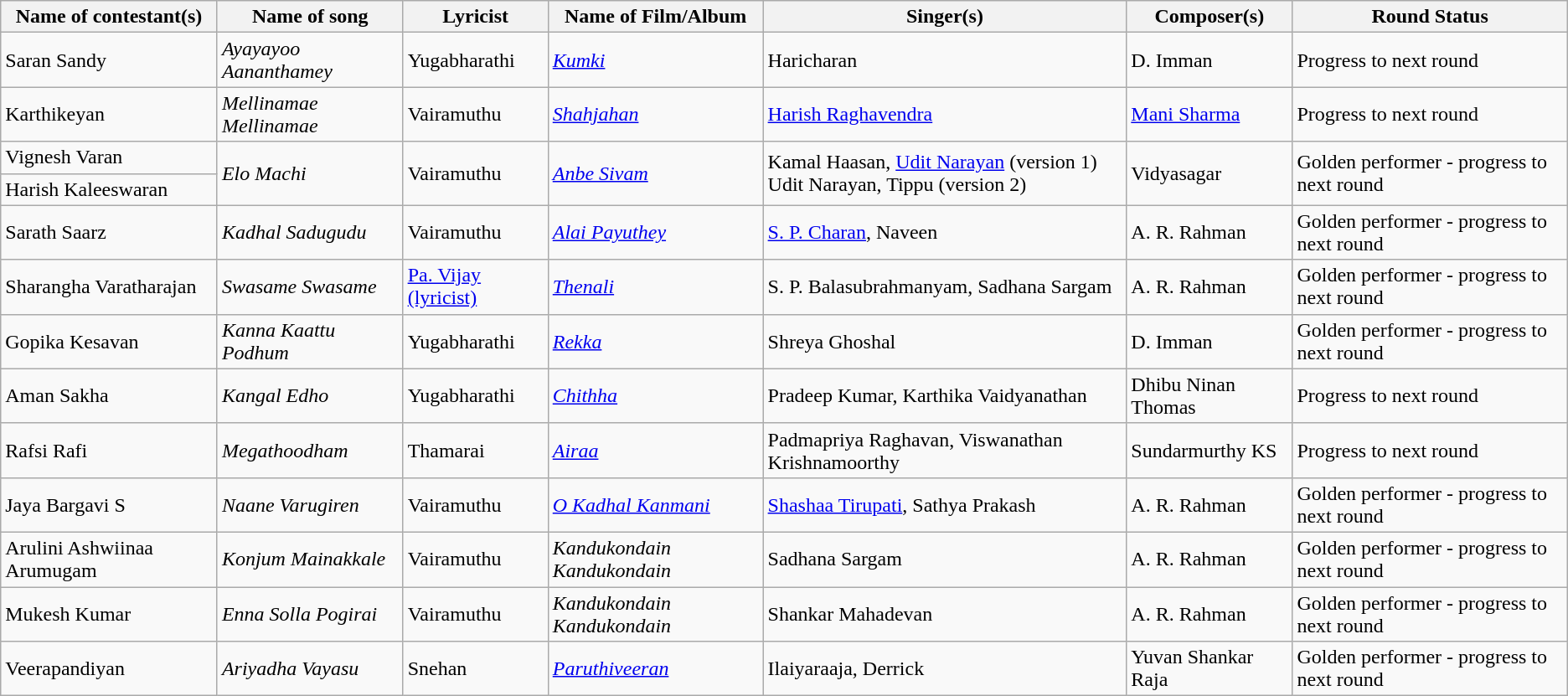<table class="wikitable">
<tr>
<th>Name of contestant(s)</th>
<th>Name of song</th>
<th>Lyricist</th>
<th>Name of Film/Album</th>
<th>Singer(s)</th>
<th>Composer(s)</th>
<th>Round Status</th>
</tr>
<tr>
<td>Saran Sandy</td>
<td><em>Ayayayoo Aananthamey</em></td>
<td>Yugabharathi</td>
<td><a href='#'><em>Kumki</em></a></td>
<td>Haricharan</td>
<td>D. Imman</td>
<td>Progress to next round</td>
</tr>
<tr>
<td>Karthikeyan</td>
<td><em>Mellinamae Mellinamae</em></td>
<td>Vairamuthu</td>
<td><a href='#'><em>Shahjahan</em></a></td>
<td><a href='#'>Harish Raghavendra</a></td>
<td><a href='#'>Mani Sharma</a></td>
<td>Progress to next round</td>
</tr>
<tr>
<td>Vignesh Varan</td>
<td rowspan="2"><em>Elo Machi</em></td>
<td rowspan="2">Vairamuthu</td>
<td rowspan="2"><a href='#'><em>Anbe Sivam</em></a></td>
<td rowspan="2">Kamal Haasan, <a href='#'>Udit Narayan</a> (version 1)<br>Udit Narayan, Tippu (version 2)</td>
<td rowspan="2">Vidyasagar</td>
<td rowspan="2">Golden performer - progress to next round</td>
</tr>
<tr>
<td>Harish Kaleeswaran</td>
</tr>
<tr>
<td>Sarath Saarz</td>
<td><em>Kadhal Sadugudu</em></td>
<td>Vairamuthu</td>
<td><a href='#'><em>Alai Payuthey</em></a></td>
<td><a href='#'>S. P. Charan</a>, Naveen</td>
<td>A. R. Rahman</td>
<td>Golden performer - progress to next round</td>
</tr>
<tr>
<td>Sharangha Varatharajan</td>
<td><em>Swasame Swasame</em></td>
<td><a href='#'>Pa. Vijay (lyricist)</a></td>
<td><a href='#'><em>Thenali</em></a></td>
<td>S. P. Balasubrahmanyam, Sadhana Sargam</td>
<td>A. R. Rahman</td>
<td>Golden performer - progress to next round</td>
</tr>
<tr>
<td>Gopika Kesavan</td>
<td><em>Kanna Kaattu Podhum</em></td>
<td>Yugabharathi</td>
<td><a href='#'><em>Rekka</em></a></td>
<td>Shreya Ghoshal</td>
<td>D. Imman</td>
<td>Golden performer - progress to next round</td>
</tr>
<tr>
<td>Aman Sakha</td>
<td><em>Kangal Edho</em></td>
<td>Yugabharathi</td>
<td><a href='#'><em>Chithha</em></a></td>
<td>Pradeep Kumar, Karthika Vaidyanathan</td>
<td>Dhibu Ninan Thomas</td>
<td>Progress to next round</td>
</tr>
<tr>
<td>Rafsi Rafi</td>
<td><em>Megathoodham</em></td>
<td>Thamarai</td>
<td><a href='#'><em>Airaa</em></a></td>
<td>Padmapriya Raghavan, Viswanathan Krishnamoorthy</td>
<td>Sundarmurthy KS</td>
<td>Progress to next round</td>
</tr>
<tr>
<td>Jaya Bargavi S</td>
<td><em>Naane Varugiren</em></td>
<td>Vairamuthu</td>
<td><a href='#'><em>O Kadhal Kanmani</em></a></td>
<td><a href='#'>Shashaa Tirupati</a>, Sathya Prakash</td>
<td>A. R. Rahman</td>
<td>Golden performer - progress to next round</td>
</tr>
<tr>
<td>Arulini Ashwiinaa Arumugam</td>
<td><em>Konjum Mainakkale</em></td>
<td>Vairamuthu</td>
<td><em>Kandukondain Kandukondain</em></td>
<td>Sadhana Sargam</td>
<td>A. R. Rahman</td>
<td>Golden performer - progress to next round</td>
</tr>
<tr>
<td>Mukesh Kumar</td>
<td><em>Enna Solla Pogirai</em></td>
<td>Vairamuthu</td>
<td><em>Kandukondain Kandukondain</em></td>
<td>Shankar Mahadevan</td>
<td>A. R. Rahman</td>
<td>Golden performer - progress to next round</td>
</tr>
<tr>
<td>Veerapandiyan</td>
<td><em>Ariyadha Vayasu</em></td>
<td>Snehan</td>
<td><a href='#'><em>Paruthiveeran</em></a></td>
<td>Ilaiyaraaja, Derrick</td>
<td>Yuvan Shankar Raja</td>
<td>Golden performer - progress to next round</td>
</tr>
</table>
